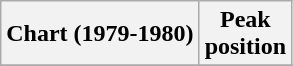<table class="wikitable sortable plainrowheaders">
<tr>
<th>Chart (1979-1980)</th>
<th>Peak<br>position</th>
</tr>
<tr>
</tr>
</table>
